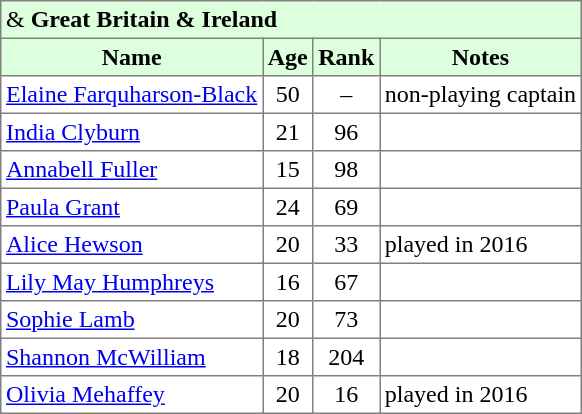<table border="1" cellpadding="3" style="border-collapse: collapse;">
<tr style="background:#ddffdd;">
<td colspan=5> &  <strong>Great Britain & Ireland</strong></td>
</tr>
<tr style="background:#ddffdd;">
<th>Name</th>
<th>Age</th>
<th>Rank</th>
<th>Notes</th>
</tr>
<tr>
<td> <a href='#'>Elaine Farquharson-Black</a></td>
<td align=center>50</td>
<td align=center>–</td>
<td>non-playing captain</td>
</tr>
<tr>
<td> <a href='#'>India Clyburn</a></td>
<td align=center>21</td>
<td align=center>96</td>
<td></td>
</tr>
<tr>
<td> <a href='#'>Annabell Fuller</a></td>
<td align=center>15</td>
<td align=center>98</td>
<td></td>
</tr>
<tr>
<td> <a href='#'>Paula Grant</a></td>
<td align=center>24</td>
<td align=center>69</td>
<td></td>
</tr>
<tr>
<td> <a href='#'>Alice Hewson</a></td>
<td align=center>20</td>
<td align=center>33</td>
<td>played in 2016</td>
</tr>
<tr>
<td> <a href='#'>Lily May Humphreys</a></td>
<td align=center>16</td>
<td align=center>67</td>
<td></td>
</tr>
<tr>
<td> <a href='#'>Sophie Lamb</a></td>
<td align=center>20</td>
<td align=center>73</td>
<td></td>
</tr>
<tr>
<td> <a href='#'>Shannon McWilliam</a></td>
<td align=center>18</td>
<td align=center>204</td>
<td></td>
</tr>
<tr>
<td> <a href='#'>Olivia Mehaffey</a></td>
<td align=center>20</td>
<td align=center>16</td>
<td>played in 2016</td>
</tr>
</table>
